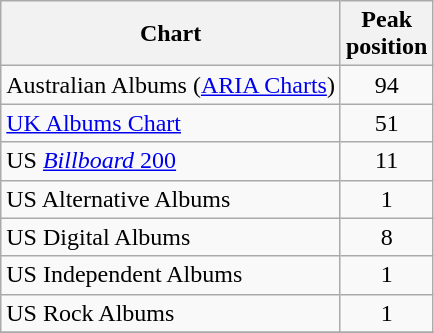<table class="wikitable sortable">
<tr>
<th align="center">Chart</th>
<th align="center">Peak <br>position</th>
</tr>
<tr>
<td>Australian Albums (<a href='#'>ARIA Charts</a>) </td>
<td align="center">94</td>
</tr>
<tr>
<td><a href='#'>UK Albums Chart</a></td>
<td align="center">51</td>
</tr>
<tr>
<td>US <a href='#'><em>Billboard</em> 200</a></td>
<td align="center">11</td>
</tr>
<tr>
<td>US Alternative Albums</td>
<td align="center">1</td>
</tr>
<tr>
<td>US Digital Albums</td>
<td align="center">8</td>
</tr>
<tr>
<td>US Independent Albums</td>
<td align="center">1</td>
</tr>
<tr>
<td>US Rock Albums</td>
<td align="center">1</td>
</tr>
<tr>
</tr>
</table>
